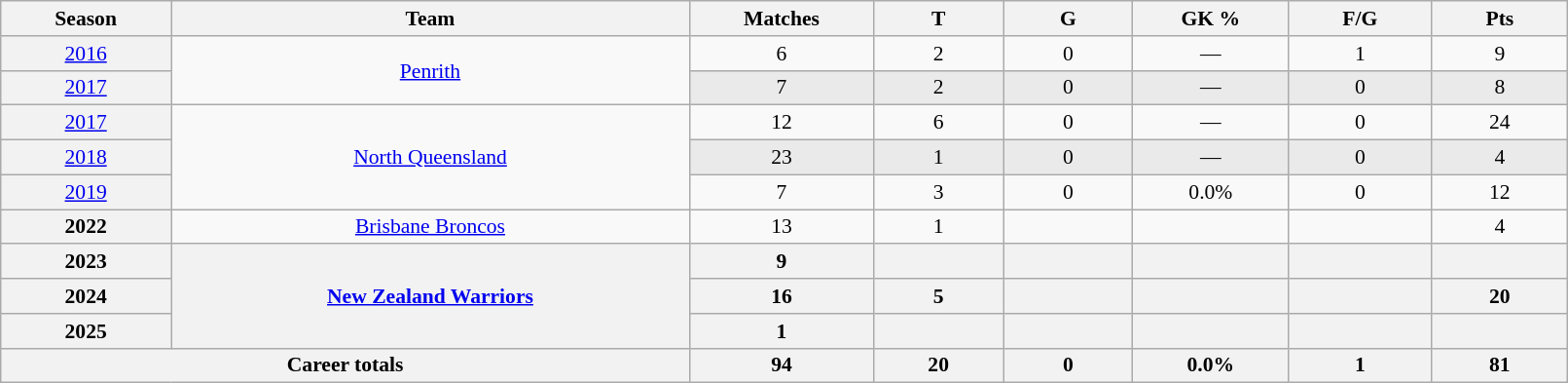<table class="wikitable sortable"  style="font-size:90%; text-align:center; width:85%;">
<tr>
<th width=2%>Season</th>
<th width=8%>Team</th>
<th width=2%>Matches</th>
<th width=2%>T</th>
<th width=2%>G</th>
<th width=2%>GK %</th>
<th width=2%>F/G</th>
<th width=2%>Pts</th>
</tr>
<tr>
<th scope="row" style="text-align:center; font-weight:normal"><a href='#'>2016</a></th>
<td rowspan="2" style="text-align:center;"> <a href='#'>Penrith</a></td>
<td>6</td>
<td>2</td>
<td>0</td>
<td>—</td>
<td>1</td>
<td>9</td>
</tr>
<tr style="background:#eaeaea;">
<th scope="row" style="text-align:center; font-weight:normal"><a href='#'>2017</a></th>
<td>7</td>
<td>2</td>
<td>0</td>
<td>—</td>
<td>0</td>
<td>8</td>
</tr>
<tr>
<th scope="row" style="text-align:center; font-weight:normal"><a href='#'>2017</a></th>
<td rowspan="3" style="text-align:center;"> <a href='#'>North Queensland</a></td>
<td>12</td>
<td>6</td>
<td>0</td>
<td>—</td>
<td>0</td>
<td>24</td>
</tr>
<tr style="background:#eaeaea;">
<th scope="row" style="text-align:center; font-weight:normal"><a href='#'>2018</a></th>
<td>23</td>
<td>1</td>
<td>0</td>
<td>—</td>
<td>0</td>
<td>4</td>
</tr>
<tr>
<th scope="row" style="text-align:center; font-weight:normal"><a href='#'>2019</a></th>
<td>7</td>
<td>3</td>
<td>0</td>
<td>0.0%</td>
<td>0</td>
<td>12</td>
</tr>
<tr>
<th>2022</th>
<td> <a href='#'>Brisbane Broncos</a></td>
<td>13</td>
<td>1</td>
<td></td>
<td></td>
<td></td>
<td>4</td>
</tr>
<tr>
<th>2023</th>
<th rowspan="3"> <a href='#'>New Zealand Warriors</a></th>
<th>9</th>
<th></th>
<th></th>
<th></th>
<th></th>
<th></th>
</tr>
<tr>
<th>2024</th>
<th>16</th>
<th>5</th>
<th></th>
<th></th>
<th></th>
<th>20</th>
</tr>
<tr>
<th>2025</th>
<th>1</th>
<th></th>
<th></th>
<th></th>
<th></th>
<th></th>
</tr>
<tr class="sortbottom">
<th colspan="2">Career totals</th>
<th>94</th>
<th>20</th>
<th>0</th>
<th>0.0%</th>
<th>1</th>
<th>81</th>
</tr>
</table>
